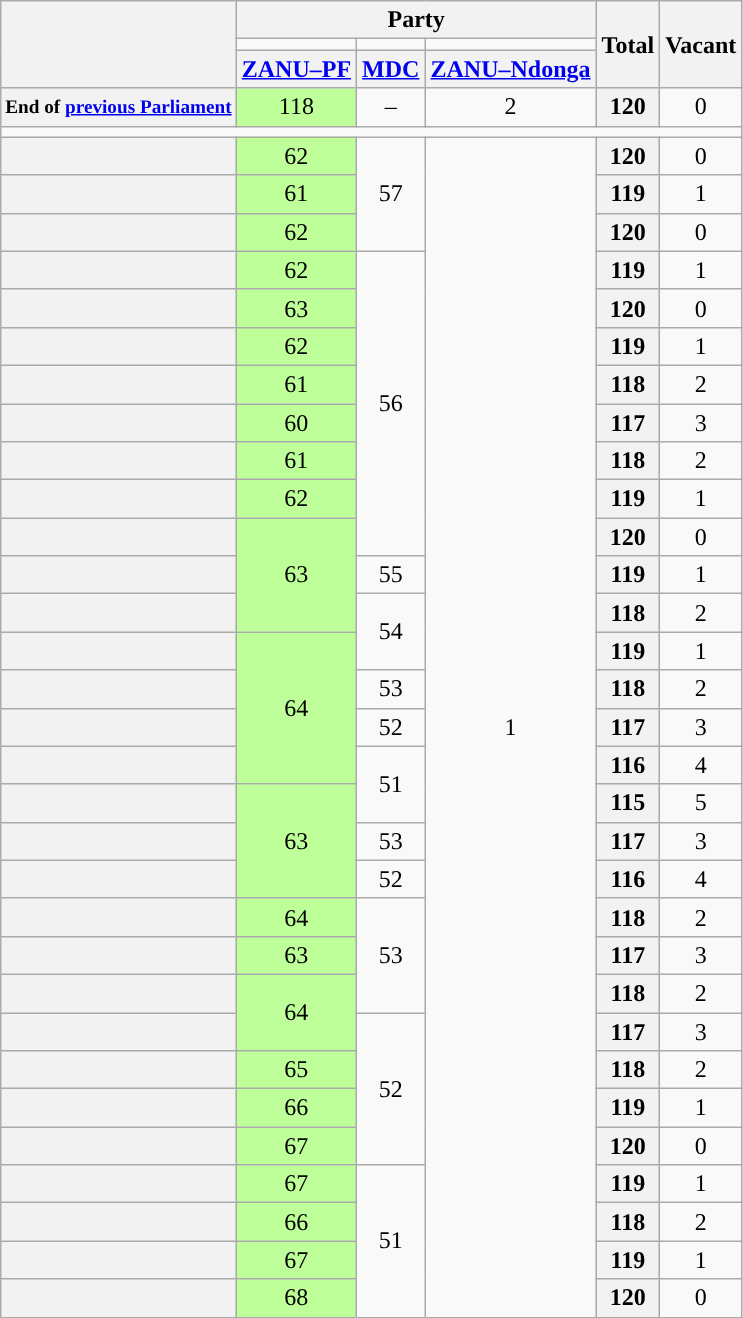<table class="wikitable" style="text-align:center">
<tr>
<th rowspan="3"></th>
<th colspan="3">Party</th>
<th rowspan="3">Total</th>
<th rowspan="3">Vacant</th>
</tr>
<tr style="height:5px">
<td style="background-color:"></td>
<td style="background-color:"></td>
<td style="background-color:"></td>
</tr>
<tr>
<th><a href='#'>ZANU–PF</a></th>
<th><a href='#'>MDC</a></th>
<th><a href='#'>ZANU–Ndonga</a></th>
</tr>
<tr>
<th style="white-space:nowrap; font-size:80%;">End of <a href='#'>previous Parliament</a></th>
<td bgcolor=BFFF9A>118</td>
<td>–</td>
<td>2</td>
<th>120</th>
<td>0</td>
</tr>
<tr>
<td colspan="6"></td>
</tr>
<tr>
<th></th>
<td bgcolor=BFFF9A>62</td>
<td rowspan="3">57</td>
<td rowspan="31">1</td>
<th>120</th>
<td>0</td>
</tr>
<tr>
<th></th>
<td bgcolor=BFFF9A>61</td>
<th>119</th>
<td>1</td>
</tr>
<tr>
<th></th>
<td bgcolor=BFFF9A>62</td>
<th>120</th>
<td>0</td>
</tr>
<tr>
<th></th>
<td bgcolor=BFFF9A>62</td>
<td rowspan="8">56</td>
<th>119</th>
<td>1</td>
</tr>
<tr>
<th></th>
<td bgcolor=BFFF9A>63</td>
<th>120</th>
<td>0</td>
</tr>
<tr>
<th></th>
<td bgcolor=BFFF9A>62</td>
<th>119</th>
<td>1</td>
</tr>
<tr>
<th></th>
<td bgcolor=BFFF9A>61</td>
<th>118</th>
<td>2</td>
</tr>
<tr>
<th></th>
<td bgcolor=BFFF9A>60</td>
<th>117</th>
<td>3</td>
</tr>
<tr>
<th></th>
<td bgcolor=BFFF9A>61</td>
<th>118</th>
<td>2</td>
</tr>
<tr>
<th></th>
<td bgcolor=BFFF9A>62</td>
<th>119</th>
<td>1</td>
</tr>
<tr>
<th></th>
<td bgcolor=BFFF9A rowspan="3">63</td>
<th>120</th>
<td>0</td>
</tr>
<tr>
<th></th>
<td>55</td>
<th>119</th>
<td>1</td>
</tr>
<tr>
<th></th>
<td rowspan="2">54</td>
<th>118</th>
<td>2</td>
</tr>
<tr>
<th></th>
<td bgcolor=BFFF9A rowspan="4">64</td>
<th>119</th>
<td>1</td>
</tr>
<tr>
<th></th>
<td>53</td>
<th>118</th>
<td>2</td>
</tr>
<tr>
<th></th>
<td>52</td>
<th>117</th>
<td>3</td>
</tr>
<tr>
<th></th>
<td rowspan="2">51</td>
<th>116</th>
<td>4</td>
</tr>
<tr>
<th></th>
<td bgcolor=BFFF9A rowspan="3">63</td>
<th>115</th>
<td>5</td>
</tr>
<tr>
<th></th>
<td>53</td>
<th>117</th>
<td>3</td>
</tr>
<tr>
<th></th>
<td>52</td>
<th>116</th>
<td>4</td>
</tr>
<tr>
<th></th>
<td bgcolor=BFFF9A>64</td>
<td rowspan="3">53</td>
<th>118</th>
<td>2</td>
</tr>
<tr>
<th></th>
<td bgcolor=BFFF9A>63</td>
<th>117</th>
<td>3</td>
</tr>
<tr>
<th></th>
<td bgcolor=BFFF9A rowspan="2">64</td>
<th>118</th>
<td>2</td>
</tr>
<tr>
<th></th>
<td rowspan="4">52</td>
<th>117</th>
<td>3</td>
</tr>
<tr>
<th></th>
<td bgcolor=BFFF9A>65</td>
<th>118</th>
<td>2</td>
</tr>
<tr>
<th></th>
<td bgcolor=BFFF9A>66</td>
<th>119</th>
<td>1</td>
</tr>
<tr>
<th></th>
<td bgcolor=BFFF9A>67</td>
<th>120</th>
<td>0</td>
</tr>
<tr>
<th></th>
<td bgcolor=BFFF9A>67</td>
<td rowspan="4">51</td>
<th>119</th>
<td>1</td>
</tr>
<tr>
<th></th>
<td bgcolor=BFFF9A>66</td>
<th>118</th>
<td>2</td>
</tr>
<tr>
<th></th>
<td bgcolor=BFFF9A>67</td>
<th>119</th>
<td>1</td>
</tr>
<tr>
<th></th>
<td bgcolor=BFFF9A>68</td>
<th>120</th>
<td>0</td>
</tr>
</table>
